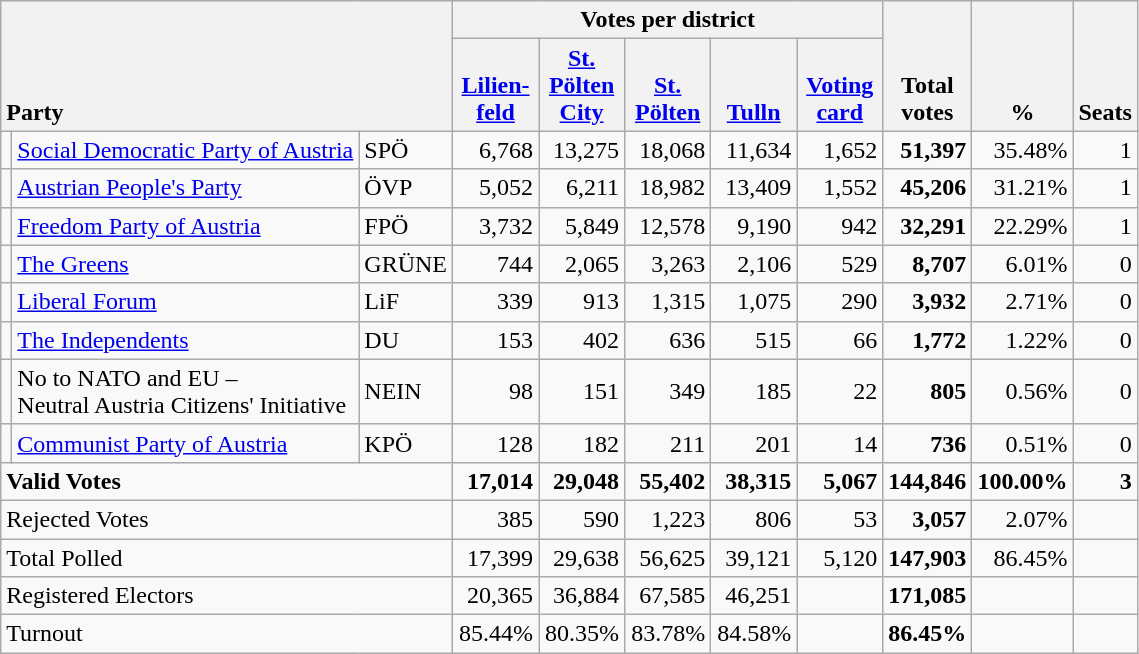<table class="wikitable" border="1" style="text-align:right;">
<tr>
<th style="text-align:left;" valign=bottom rowspan=2 colspan=3>Party</th>
<th colspan=5>Votes per district</th>
<th align=center valign=bottom rowspan=2 width="50">Total<br>votes</th>
<th align=center valign=bottom rowspan=2 width="50">%</th>
<th align=center valign=bottom rowspan=2>Seats</th>
</tr>
<tr>
<th align=center valign=bottom width="50"><a href='#'>Lilien-<br>feld</a></th>
<th align=center valign=bottom width="50"><a href='#'>St.<br>Pölten<br>City</a></th>
<th align=center valign=bottom width="50"><a href='#'>St.<br>Pölten</a></th>
<th align=center valign=bottom width="50"><a href='#'>Tulln</a></th>
<th align=center valign=bottom width="50"><a href='#'>Voting<br>card</a></th>
</tr>
<tr>
<td></td>
<td align=left style="white-space: nowrap;"><a href='#'>Social Democratic Party of Austria</a></td>
<td align=left>SPÖ</td>
<td>6,768</td>
<td>13,275</td>
<td>18,068</td>
<td>11,634</td>
<td>1,652</td>
<td><strong>51,397</strong></td>
<td>35.48%</td>
<td>1</td>
</tr>
<tr>
<td></td>
<td align=left><a href='#'>Austrian People's Party</a></td>
<td align=left>ÖVP</td>
<td>5,052</td>
<td>6,211</td>
<td>18,982</td>
<td>13,409</td>
<td>1,552</td>
<td><strong>45,206</strong></td>
<td>31.21%</td>
<td>1</td>
</tr>
<tr>
<td></td>
<td align=left><a href='#'>Freedom Party of Austria</a></td>
<td align=left>FPÖ</td>
<td>3,732</td>
<td>5,849</td>
<td>12,578</td>
<td>9,190</td>
<td>942</td>
<td><strong>32,291</strong></td>
<td>22.29%</td>
<td>1</td>
</tr>
<tr>
<td></td>
<td align=left><a href='#'>The Greens</a></td>
<td align=left>GRÜNE</td>
<td>744</td>
<td>2,065</td>
<td>3,263</td>
<td>2,106</td>
<td>529</td>
<td><strong>8,707</strong></td>
<td>6.01%</td>
<td>0</td>
</tr>
<tr>
<td></td>
<td align=left><a href='#'>Liberal Forum</a></td>
<td align=left>LiF</td>
<td>339</td>
<td>913</td>
<td>1,315</td>
<td>1,075</td>
<td>290</td>
<td><strong>3,932</strong></td>
<td>2.71%</td>
<td>0</td>
</tr>
<tr>
<td></td>
<td align=left><a href='#'>The Independents</a></td>
<td align=left>DU</td>
<td>153</td>
<td>402</td>
<td>636</td>
<td>515</td>
<td>66</td>
<td><strong>1,772</strong></td>
<td>1.22%</td>
<td>0</td>
</tr>
<tr>
<td></td>
<td align=left>No to NATO and EU –<br>Neutral Austria Citizens' Initiative</td>
<td align=left>NEIN</td>
<td>98</td>
<td>151</td>
<td>349</td>
<td>185</td>
<td>22</td>
<td><strong>805</strong></td>
<td>0.56%</td>
<td>0</td>
</tr>
<tr>
<td></td>
<td align=left><a href='#'>Communist Party of Austria</a></td>
<td align=left>KPÖ</td>
<td>128</td>
<td>182</td>
<td>211</td>
<td>201</td>
<td>14</td>
<td><strong>736</strong></td>
<td>0.51%</td>
<td>0</td>
</tr>
<tr style="font-weight:bold">
<td align=left colspan=3>Valid Votes</td>
<td>17,014</td>
<td>29,048</td>
<td>55,402</td>
<td>38,315</td>
<td>5,067</td>
<td>144,846</td>
<td>100.00%</td>
<td>3</td>
</tr>
<tr>
<td align=left colspan=3>Rejected Votes</td>
<td>385</td>
<td>590</td>
<td>1,223</td>
<td>806</td>
<td>53</td>
<td><strong>3,057</strong></td>
<td>2.07%</td>
<td></td>
</tr>
<tr>
<td align=left colspan=3>Total Polled</td>
<td>17,399</td>
<td>29,638</td>
<td>56,625</td>
<td>39,121</td>
<td>5,120</td>
<td><strong>147,903</strong></td>
<td>86.45%</td>
<td></td>
</tr>
<tr>
<td align=left colspan=3>Registered Electors</td>
<td>20,365</td>
<td>36,884</td>
<td>67,585</td>
<td>46,251</td>
<td></td>
<td><strong>171,085</strong></td>
<td></td>
<td></td>
</tr>
<tr>
<td align=left colspan=3>Turnout</td>
<td>85.44%</td>
<td>80.35%</td>
<td>83.78%</td>
<td>84.58%</td>
<td></td>
<td><strong>86.45%</strong></td>
<td></td>
<td></td>
</tr>
</table>
